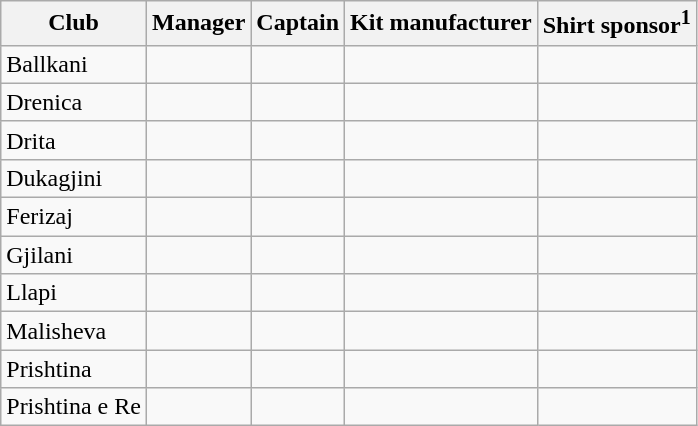<table class="wikitable">
<tr>
<th>Club</th>
<th>Manager</th>
<th>Captain</th>
<th>Kit manufacturer</th>
<th>Shirt sponsor<sup>1</sup></th>
</tr>
<tr>
<td>Ballkani</td>
<td></td>
<td></td>
<td></td>
<td></td>
</tr>
<tr>
<td>Drenica</td>
<td></td>
<td></td>
<td></td>
<td></td>
</tr>
<tr>
<td>Drita</td>
<td></td>
<td></td>
<td></td>
<td></td>
</tr>
<tr>
<td>Dukagjini</td>
<td></td>
<td></td>
<td></td>
<td></td>
</tr>
<tr>
<td>Ferizaj</td>
<td></td>
<td></td>
<td></td>
<td></td>
</tr>
<tr>
<td>Gjilani</td>
<td></td>
<td></td>
<td></td>
<td></td>
</tr>
<tr>
<td>Llapi</td>
<td></td>
<td></td>
<td></td>
<td></td>
</tr>
<tr>
<td>Malisheva</td>
<td></td>
<td></td>
<td></td>
<td></td>
</tr>
<tr>
<td>Prishtina</td>
<td></td>
<td></td>
<td></td>
<td></td>
</tr>
<tr>
<td>Prishtina e Re</td>
<td></td>
<td></td>
<td></td>
<td></td>
</tr>
</table>
